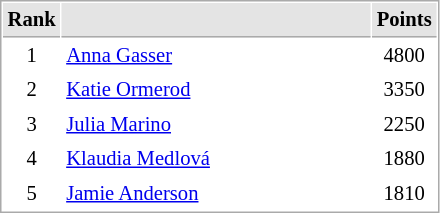<table cellspacing="1" cellpadding="3" style="border:1px solid #aaa; font-size:86%;">
<tr style="background:#e4e4e4;">
<th style="border-bottom:1px solid #aaa; width:10px;">Rank</th>
<th style="border-bottom:1px solid #aaa; width:200px;"></th>
<th style="border-bottom:1px solid #aaa; width:20px;">Points</th>
</tr>
<tr>
<td align=center>1</td>
<td> <a href='#'>Anna Gasser</a></td>
<td align=center>4800</td>
</tr>
<tr>
<td align=center>2</td>
<td> <a href='#'>Katie Ormerod</a></td>
<td align=center>3350</td>
</tr>
<tr>
<td align=center>3</td>
<td> <a href='#'>Julia Marino</a></td>
<td align=center>2250</td>
</tr>
<tr>
<td align=center>4</td>
<td> <a href='#'>Klaudia Medlová</a></td>
<td align=center>1880</td>
</tr>
<tr>
<td align=center>5</td>
<td> <a href='#'>Jamie Anderson</a></td>
<td align=center>1810</td>
</tr>
</table>
